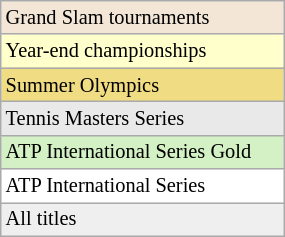<table class=wikitable style=font-size:85% width=15%>
<tr style="background:#f3e6d7;">
<td>Grand Slam tournaments</td>
</tr>
<tr style="background:#ffc;">
<td>Year-end championships</td>
</tr>
<tr bgcolor=#F0DC82>
<td>Summer Olympics</td>
</tr>
<tr style="background:#e9e9e9;">
<td>Tennis Masters Series</td>
</tr>
<tr style="background:#d4f1c5;">
<td>ATP International Series Gold</td>
</tr>
<tr bgcolor=#ffffff>
<td>ATP International Series</td>
</tr>
<tr style="background:#efefef;">
<td>All titles</td>
</tr>
</table>
